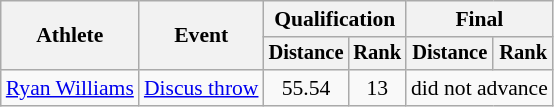<table class="wikitable" style="font-size:90%; text-align:center">
<tr>
<th rowspan=2>Athlete</th>
<th rowspan=2>Event</th>
<th colspan=2>Qualification</th>
<th colspan=2>Final</th>
</tr>
<tr style="font-size:95%">
<th>Distance</th>
<th>Rank</th>
<th>Distance</th>
<th>Rank</th>
</tr>
<tr>
<td align=left><a href='#'>Ryan Williams</a></td>
<td align=left rowspan=1><a href='#'>Discus throw</a></td>
<td>55.54</td>
<td>13</td>
<td colspan=2>did not advance</td>
</tr>
</table>
